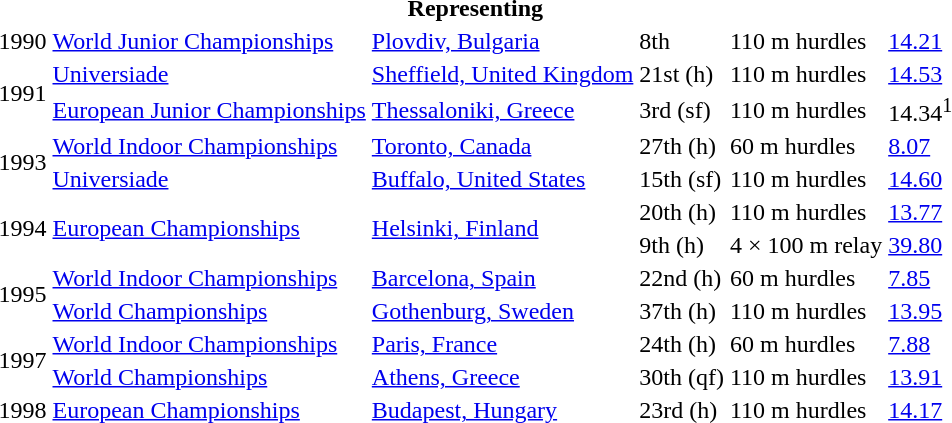<table>
<tr>
<th colspan="6">Representing </th>
</tr>
<tr>
<td>1990</td>
<td><a href='#'>World Junior Championships</a></td>
<td><a href='#'>Plovdiv, Bulgaria</a></td>
<td>8th</td>
<td>110 m hurdles</td>
<td><a href='#'>14.21</a></td>
</tr>
<tr>
<td rowspan=2>1991</td>
<td><a href='#'>Universiade</a></td>
<td><a href='#'>Sheffield, United Kingdom</a></td>
<td>21st (h)</td>
<td>110 m hurdles</td>
<td><a href='#'>14.53</a></td>
</tr>
<tr>
<td><a href='#'>European Junior Championships</a></td>
<td><a href='#'>Thessaloniki, Greece</a></td>
<td>3rd (sf)</td>
<td>110 m hurdles</td>
<td>14.34<sup>1</sup></td>
</tr>
<tr>
<td rowspan=2>1993</td>
<td><a href='#'>World Indoor Championships</a></td>
<td><a href='#'>Toronto, Canada</a></td>
<td>27th (h)</td>
<td>60 m hurdles</td>
<td><a href='#'>8.07</a></td>
</tr>
<tr>
<td><a href='#'>Universiade</a></td>
<td><a href='#'>Buffalo, United States</a></td>
<td>15th (sf)</td>
<td>110 m hurdles</td>
<td><a href='#'>14.60</a></td>
</tr>
<tr>
<td rowspan=2>1994</td>
<td rowspan=2><a href='#'>European Championships</a></td>
<td rowspan=2><a href='#'>Helsinki, Finland</a></td>
<td>20th (h)</td>
<td>110 m hurdles</td>
<td><a href='#'>13.77</a></td>
</tr>
<tr>
<td>9th (h)</td>
<td>4 × 100 m relay</td>
<td><a href='#'>39.80</a></td>
</tr>
<tr>
<td rowspan=2>1995</td>
<td><a href='#'>World Indoor Championships</a></td>
<td><a href='#'>Barcelona, Spain</a></td>
<td>22nd (h)</td>
<td>60 m hurdles</td>
<td><a href='#'>7.85</a></td>
</tr>
<tr>
<td><a href='#'>World Championships</a></td>
<td><a href='#'>Gothenburg, Sweden</a></td>
<td>37th (h)</td>
<td>110 m hurdles</td>
<td><a href='#'>13.95</a></td>
</tr>
<tr>
<td rowspan=2>1997</td>
<td><a href='#'>World Indoor Championships</a></td>
<td><a href='#'>Paris, France</a></td>
<td>24th (h)</td>
<td>60 m hurdles</td>
<td><a href='#'>7.88</a></td>
</tr>
<tr>
<td><a href='#'>World Championships</a></td>
<td><a href='#'>Athens, Greece</a></td>
<td>30th (qf)</td>
<td>110 m hurdles</td>
<td><a href='#'>13.91</a></td>
</tr>
<tr>
<td>1998</td>
<td><a href='#'>European Championships</a></td>
<td><a href='#'>Budapest, Hungary</a></td>
<td>23rd (h)</td>
<td>110 m hurdles</td>
<td><a href='#'>14.17</a></td>
</tr>
</table>
